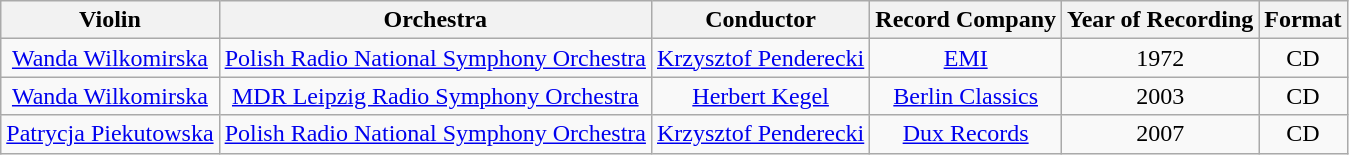<table class="wikitable">
<tr>
<th align="center">Violin</th>
<th align="center">Orchestra</th>
<th align="center">Conductor</th>
<th align="center">Record Company</th>
<th align="center">Year of Recording</th>
<th align="center">Format</th>
</tr>
<tr>
<td align="center"><a href='#'>Wanda Wilkomirska</a></td>
<td align="center"><a href='#'>Polish Radio National Symphony Orchestra</a></td>
<td align="center"><a href='#'>Krzysztof Penderecki</a></td>
<td align="center"><a href='#'>EMI</a></td>
<td align="center">1972</td>
<td align="center">CD</td>
</tr>
<tr>
<td align="center"><a href='#'>Wanda Wilkomirska</a></td>
<td align="center"><a href='#'>MDR Leipzig Radio Symphony Orchestra</a></td>
<td align="center"><a href='#'>Herbert Kegel</a></td>
<td align="center"><a href='#'>Berlin Classics</a></td>
<td align="center">2003</td>
<td align="center">CD</td>
</tr>
<tr>
<td align="center"><a href='#'>Patrycja Piekutowska</a></td>
<td align="center"><a href='#'>Polish Radio National Symphony Orchestra</a></td>
<td align="center"><a href='#'>Krzysztof Penderecki</a></td>
<td align="center"><a href='#'>Dux Records</a></td>
<td align="center">2007</td>
<td align="center">CD</td>
</tr>
</table>
